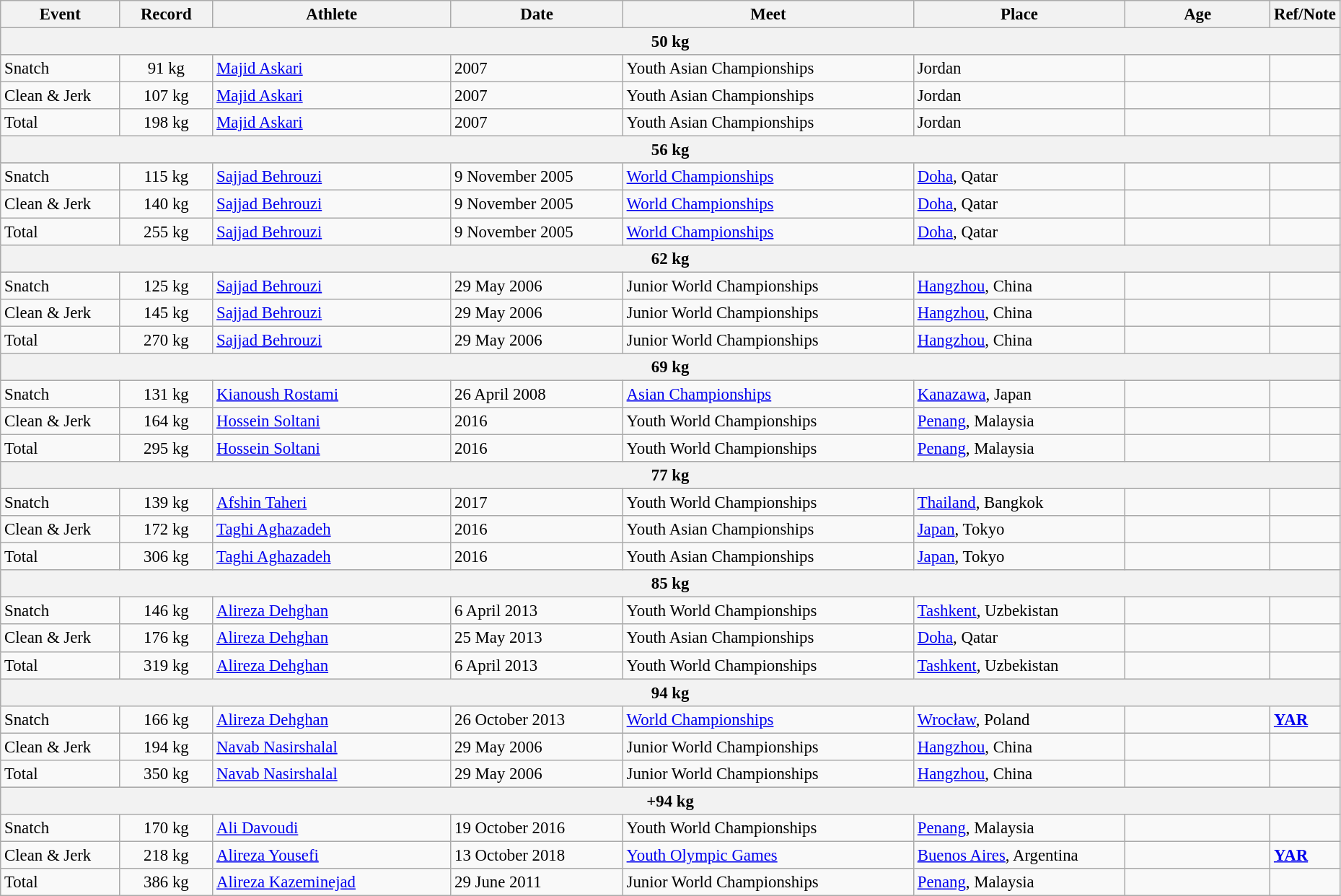<table class="wikitable" style="font-size:95%; width: 98%;">
<tr>
<th width=9%>Event</th>
<th width=7%>Record</th>
<th width=18%>Athlete</th>
<th width=13%>Date</th>
<th width=22%>Meet</th>
<th width=16%>Place</th>
<th width=11%>Age</th>
<th width=4%>Ref/Note</th>
</tr>
<tr bgcolor="#DDDDDD">
<th colspan="8">50 kg</th>
</tr>
<tr>
<td>Snatch</td>
<td align="center">91 kg</td>
<td><a href='#'>Majid Askari</a></td>
<td>2007</td>
<td>Youth Asian Championships</td>
<td>Jordan</td>
<td></td>
<td></td>
</tr>
<tr>
<td>Clean & Jerk</td>
<td align="center">107 kg</td>
<td><a href='#'>Majid Askari</a></td>
<td>2007</td>
<td>Youth Asian Championships</td>
<td>Jordan</td>
<td></td>
<td></td>
</tr>
<tr>
<td>Total</td>
<td align="center">198 kg</td>
<td><a href='#'>Majid Askari</a></td>
<td>2007</td>
<td>Youth Asian Championships</td>
<td>Jordan</td>
<td></td>
<td></td>
</tr>
<tr bgcolor="#DDDDDD">
<th colspan="8">56 kg</th>
</tr>
<tr>
<td>Snatch</td>
<td align="center">115 kg</td>
<td><a href='#'>Sajjad Behrouzi</a></td>
<td>9 November 2005</td>
<td><a href='#'>World Championships</a></td>
<td><a href='#'>Doha</a>, Qatar</td>
<td></td>
<td></td>
</tr>
<tr>
<td>Clean & Jerk</td>
<td align="center">140 kg</td>
<td><a href='#'>Sajjad Behrouzi</a></td>
<td>9 November 2005</td>
<td><a href='#'>World Championships</a></td>
<td><a href='#'>Doha</a>, Qatar</td>
<td></td>
<td></td>
</tr>
<tr>
<td>Total</td>
<td align="center">255 kg</td>
<td><a href='#'>Sajjad Behrouzi</a></td>
<td>9 November 2005</td>
<td><a href='#'>World Championships</a></td>
<td><a href='#'>Doha</a>, Qatar</td>
<td></td>
<td></td>
</tr>
<tr bgcolor="#DDDDDD">
<th colspan="8">62 kg</th>
</tr>
<tr>
<td>Snatch</td>
<td align="center">125 kg</td>
<td><a href='#'>Sajjad Behrouzi</a></td>
<td>29 May 2006</td>
<td>Junior World Championships</td>
<td><a href='#'>Hangzhou</a>, China</td>
<td></td>
<td></td>
</tr>
<tr>
<td>Clean & Jerk</td>
<td align="center">145 kg</td>
<td><a href='#'>Sajjad Behrouzi</a></td>
<td>29 May 2006</td>
<td>Junior World Championships</td>
<td><a href='#'>Hangzhou</a>, China</td>
<td></td>
<td></td>
</tr>
<tr>
<td>Total</td>
<td align="center">270 kg</td>
<td><a href='#'>Sajjad Behrouzi</a></td>
<td>29 May 2006</td>
<td>Junior World Championships</td>
<td><a href='#'>Hangzhou</a>, China</td>
<td></td>
<td></td>
</tr>
<tr bgcolor="#DDDDDD">
<th colspan="8">69 kg</th>
</tr>
<tr>
<td>Snatch</td>
<td align="center">131 kg</td>
<td><a href='#'>Kianoush Rostami</a></td>
<td>26 April 2008</td>
<td><a href='#'>Asian Championships</a></td>
<td><a href='#'>Kanazawa</a>, Japan</td>
<td></td>
<td></td>
</tr>
<tr>
<td>Clean & Jerk</td>
<td align="center">164 kg</td>
<td><a href='#'>Hossein Soltani</a></td>
<td>2016</td>
<td>Youth World Championships</td>
<td><a href='#'>Penang</a>, Malaysia</td>
<td></td>
<td></td>
</tr>
<tr>
<td>Total</td>
<td align="center">295 kg</td>
<td><a href='#'>Hossein Soltani</a></td>
<td>2016</td>
<td>Youth World Championships</td>
<td><a href='#'>Penang</a>, Malaysia</td>
<td></td>
<td></td>
</tr>
<tr bgcolor="#DDDDDD">
<th colspan="8">77 kg</th>
</tr>
<tr>
<td>Snatch</td>
<td align="center">139 kg</td>
<td><a href='#'>Afshin Taheri</a></td>
<td>2017</td>
<td>Youth World Championships</td>
<td><a href='#'>Thailand</a>, Bangkok</td>
<td></td>
<td></td>
</tr>
<tr>
<td>Clean & Jerk</td>
<td align="center">172 kg</td>
<td><a href='#'>Taghi Aghazadeh</a></td>
<td>2016</td>
<td>Youth Asian Championships</td>
<td><a href='#'>Japan</a>, Tokyo</td>
<td></td>
<td></td>
</tr>
<tr>
<td>Total</td>
<td align="center">306 kg</td>
<td><a href='#'>Taghi Aghazadeh</a></td>
<td>2016</td>
<td>Youth Asian Championships</td>
<td><a href='#'>Japan</a>, Tokyo</td>
<td></td>
<td></td>
</tr>
<tr bgcolor="#DDDDDD">
<th colspan="8">85 kg</th>
</tr>
<tr>
<td>Snatch</td>
<td align="center">146 kg</td>
<td><a href='#'>Alireza Dehghan</a></td>
<td>6 April 2013</td>
<td>Youth World Championships</td>
<td><a href='#'>Tashkent</a>, Uzbekistan</td>
<td></td>
<td></td>
</tr>
<tr>
<td>Clean & Jerk</td>
<td align="center">176 kg</td>
<td><a href='#'>Alireza Dehghan</a></td>
<td>25 May 2013</td>
<td>Youth Asian Championships</td>
<td><a href='#'>Doha</a>, Qatar</td>
<td></td>
<td></td>
</tr>
<tr>
<td>Total</td>
<td align="center">319 kg</td>
<td><a href='#'>Alireza Dehghan</a></td>
<td>6 April 2013</td>
<td>Youth World Championships</td>
<td><a href='#'>Tashkent</a>, Uzbekistan</td>
<td></td>
<td></td>
</tr>
<tr bgcolor="#DDDDDD">
<th colspan="8">94 kg</th>
</tr>
<tr>
<td>Snatch</td>
<td align="center">166 kg</td>
<td><a href='#'>Alireza Dehghan</a></td>
<td>26 October 2013</td>
<td><a href='#'>World Championships</a></td>
<td><a href='#'>Wrocław</a>, Poland</td>
<td></td>
<td><strong><a href='#'>YAR</a></strong></td>
</tr>
<tr>
<td>Clean & Jerk</td>
<td align="center">194 kg</td>
<td><a href='#'>Navab Nasirshalal</a></td>
<td>29 May 2006</td>
<td>Junior World Championships</td>
<td><a href='#'>Hangzhou</a>, China</td>
<td></td>
<td></td>
</tr>
<tr>
<td>Total</td>
<td align="center">350 kg</td>
<td><a href='#'>Navab Nasirshalal</a></td>
<td>29 May 2006</td>
<td>Junior World Championships</td>
<td><a href='#'>Hangzhou</a>, China</td>
<td></td>
<td></td>
</tr>
<tr bgcolor="#DDDDDD">
<th colspan="8">+94 kg</th>
</tr>
<tr>
<td>Snatch</td>
<td align="center">170 kg</td>
<td><a href='#'>Ali Davoudi</a></td>
<td>19 October 2016</td>
<td>Youth World Championships</td>
<td><a href='#'>Penang</a>, Malaysia</td>
<td></td>
<td></td>
</tr>
<tr>
<td>Clean & Jerk</td>
<td align="center">218 kg</td>
<td><a href='#'>Alireza Yousefi</a></td>
<td>13 October 2018</td>
<td><a href='#'>Youth Olympic Games</a></td>
<td><a href='#'>Buenos Aires</a>, Argentina</td>
<td></td>
<td><strong><a href='#'>YAR</a></strong></td>
</tr>
<tr>
<td>Total</td>
<td align="center">386 kg</td>
<td><a href='#'>Alireza Kazeminejad</a></td>
<td>29 June 2011</td>
<td>Junior World Championships</td>
<td><a href='#'>Penang</a>, Malaysia</td>
<td></td>
<td></td>
</tr>
</table>
